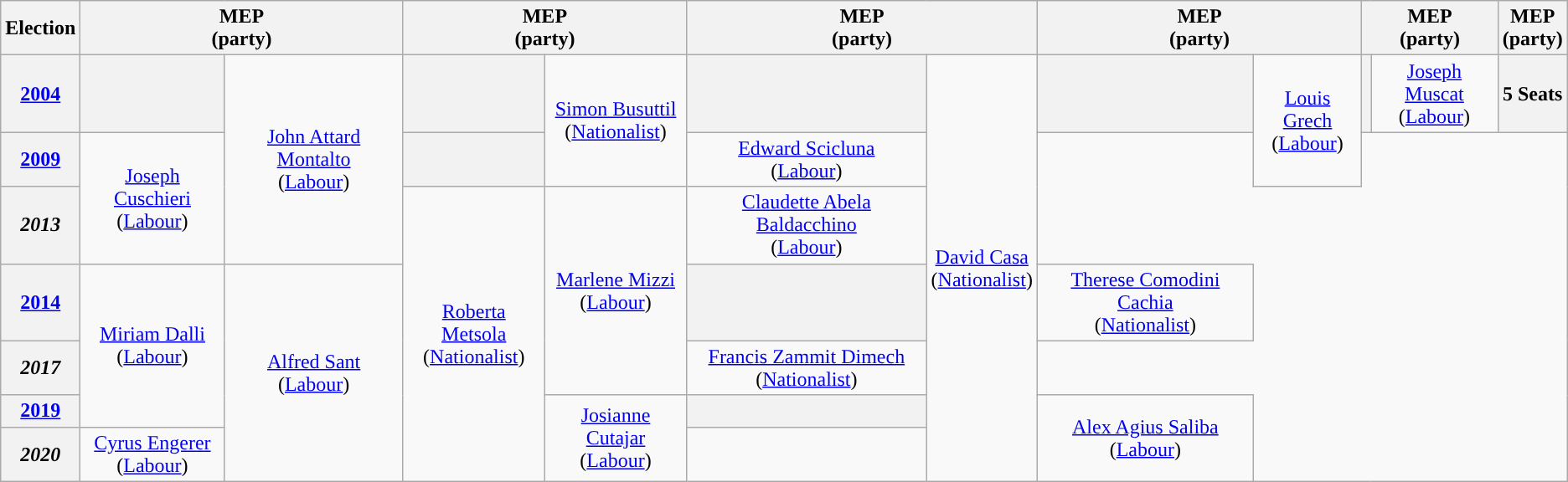<table class= "wikitable" style= "text-align:center">
<tr>
<th>Election</th>
<th colspan=2>MEP<br>(party)</th>
<th colspan=2>MEP<br>(party)</th>
<th colspan=2>MEP<br>(party)</th>
<th colspan=2>MEP<br>(party)</th>
<th colspan=2>MEP<br>(party)</th>
<th colspan=2>MEP<br>(party)</th>
</tr>
<tr>
<th><a href='#'>2004</a></th>
<th style="background-color: "></th>
<td rowspan=3><a href='#'>John Attard Montalto</a><br>(<a href='#'>Labour</a>)</td>
<th style="background-color: "></th>
<td rowspan=2><a href='#'>Simon Busuttil</a><br>(<a href='#'>Nationalist</a>)</td>
<th style="background-color: "></th>
<td rowspan=7><a href='#'>David Casa</a><br>(<a href='#'>Nationalist</a>)</td>
<th style="background-color: "></th>
<td rowspan=2><a href='#'>Louis Grech</a><br>(<a href='#'>Labour</a>)</td>
<th style="background-color: "></th>
<td rowspan=1><a href='#'>Joseph Muscat</a><br>(<a href='#'>Labour</a>)</td>
<th colspan=2>5 Seats</th>
</tr>
<tr>
<th><a href='#'>2009</a></th>
<td rowspan=2><a href='#'>Joseph Cuschieri</a><br>(<a href='#'>Labour</a>)</td>
<th style="background-color: "></th>
<td rowspan=1><a href='#'>Edward Scicluna</a><br>(<a href='#'>Labour</a>)</td>
</tr>
<tr>
<th><em>2013</em></th>
<td rowspan=5><a href='#'>Roberta Metsola</a><br>(<a href='#'>Nationalist</a>)</td>
<td rowspan=3><a href='#'>Marlene Mizzi</a><br>(<a href='#'>Labour</a>)</td>
<td rowspan=1><a href='#'>Claudette Abela Baldacchino</a><br>(<a href='#'>Labour</a>)</td>
</tr>
<tr>
<th><a href='#'>2014</a></th>
<td rowspan=3><a href='#'>Miriam Dalli</a><br>(<a href='#'>Labour</a>)</td>
<td rowspan=4><a href='#'>Alfred Sant</a><br>(<a href='#'>Labour</a>)</td>
<th style="background-color: "></th>
<td rowspan=1><a href='#'>Therese Comodini Cachia</a><br>(<a href='#'>Nationalist</a>)</td>
</tr>
<tr>
<th><em>2017</em></th>
<td rowspan=1><a href='#'>Francis Zammit Dimech</a><br>(<a href='#'>Nationalist</a>)</td>
</tr>
<tr>
<th><a href='#'>2019</a></th>
<td rowspan=2><a href='#'>Josianne Cutajar</a><br>(<a href='#'>Labour</a>)</td>
<th style="background-color: "></th>
<td rowspan=2><a href='#'>Alex Agius Saliba</a><br>(<a href='#'>Labour</a>)</td>
</tr>
<tr>
<th><em>2020</em></th>
<td rowspan=1><a href='#'>Cyrus Engerer</a><br>(<a href='#'>Labour</a>)</td>
</tr>
</table>
